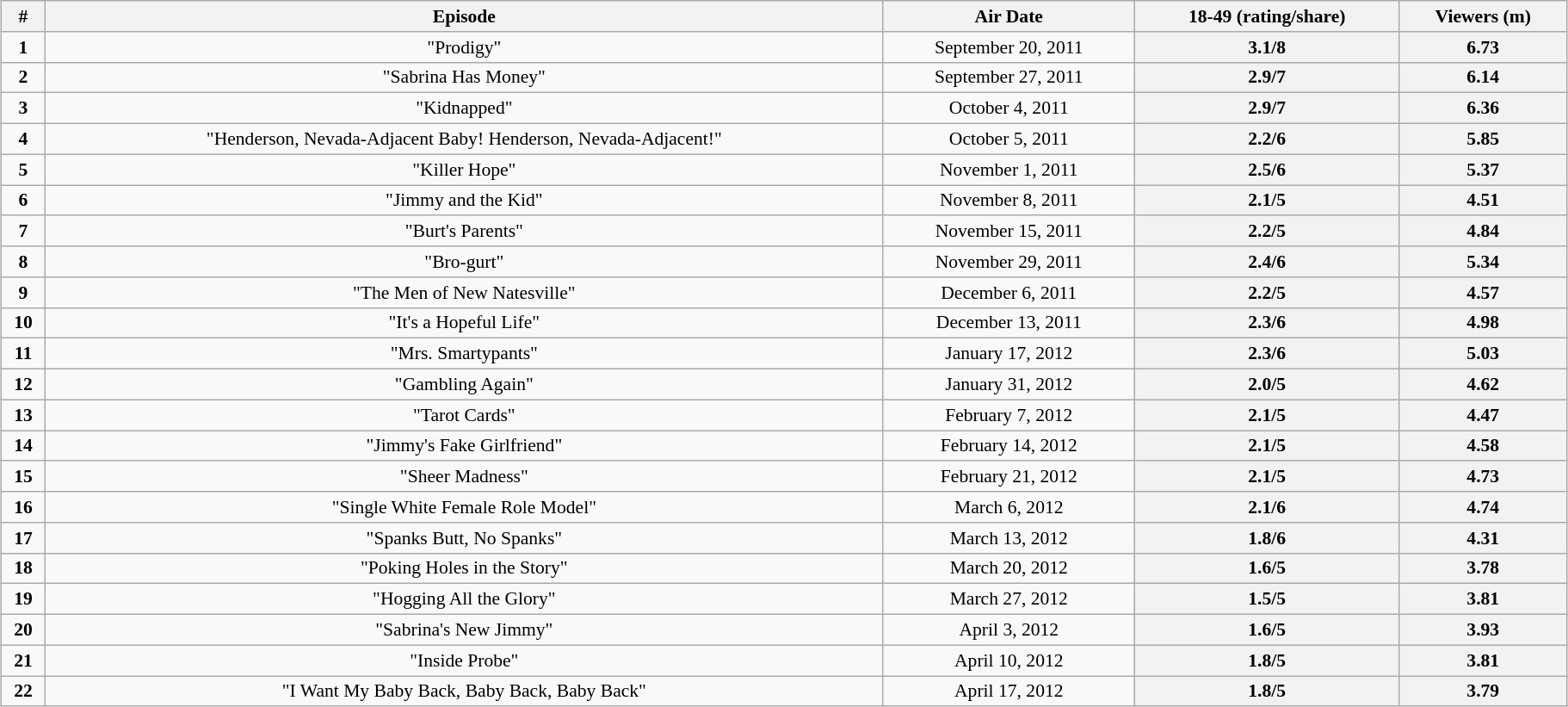<table class="wikitable" style="font-size:90%; text-align:center; width: 96%; margin-left: auto; margin-right: auto;">
<tr>
<th>#</th>
<th>Episode</th>
<th>Air Date</th>
<th>18-49 (rating/share)</th>
<th>Viewers (m)</th>
</tr>
<tr>
<td style="text-align:center"><strong>1</strong></td>
<td>"Prodigy"</td>
<td>September 20, 2011</td>
<th style="text-align:center">3.1/8</th>
<th style="text-align:center">6.73</th>
</tr>
<tr>
<td style="text-align:center"><strong>2</strong></td>
<td>"Sabrina Has Money"</td>
<td>September 27, 2011</td>
<th style="text-align:center">2.9/7</th>
<th style="text-align:center">6.14</th>
</tr>
<tr>
<td style="text-align:center"><strong>3</strong></td>
<td>"Kidnapped"</td>
<td>October 4, 2011</td>
<th style="text-align:center">2.9/7</th>
<th style="text-align:center">6.36</th>
</tr>
<tr>
<td style="text-align:center"><strong>4</strong></td>
<td>"Henderson, Nevada-Adjacent Baby! Henderson, Nevada-Adjacent!"</td>
<td>October 5, 2011</td>
<th style="text-align:center">2.2/6</th>
<th style="text-align:center">5.85</th>
</tr>
<tr>
<td style="text-align:center"><strong>5</strong></td>
<td>"Killer Hope"</td>
<td>November 1, 2011</td>
<th style="text-align:center">2.5/6</th>
<th style="text-align:center">5.37</th>
</tr>
<tr>
<td style="text-align:center"><strong>6</strong></td>
<td>"Jimmy and the Kid"</td>
<td>November 8, 2011</td>
<th style="text-align:center">2.1/5</th>
<th style="text-align:center">4.51</th>
</tr>
<tr>
<td style="text-align:center"><strong>7</strong></td>
<td>"Burt's Parents"</td>
<td>November 15, 2011</td>
<th style="text-align:center">2.2/5</th>
<th style="text-align:center">4.84</th>
</tr>
<tr>
<td style="text-align:center"><strong>8</strong></td>
<td>"Bro-gurt"</td>
<td>November 29, 2011</td>
<th style="text-align:center">2.4/6</th>
<th style="text-align:center">5.34</th>
</tr>
<tr>
<td style="text-align:center"><strong>9</strong></td>
<td>"The Men of New Natesville"</td>
<td>December 6, 2011</td>
<th style="text-align:center">2.2/5</th>
<th style="text-align:center">4.57</th>
</tr>
<tr>
<td style="text-align:center"><strong>10</strong></td>
<td>"It's a Hopeful Life"</td>
<td>December 13, 2011</td>
<th style="text-align:center">2.3/6</th>
<th style="text-align:center">4.98</th>
</tr>
<tr>
<td style="text-align:center"><strong>11</strong></td>
<td>"Mrs. Smartypants"</td>
<td>January 17, 2012</td>
<th style="text-align:center">2.3/6</th>
<th style="text-align:center">5.03</th>
</tr>
<tr>
<td style="text-align:center"><strong>12</strong></td>
<td>"Gambling Again"</td>
<td>January 31, 2012</td>
<th style="text-align:center">2.0/5</th>
<th style="text-align:center">4.62</th>
</tr>
<tr>
<td style="text-align:center"><strong>13</strong></td>
<td>"Tarot Cards"</td>
<td>February 7, 2012</td>
<th style="text-align:center">2.1/5</th>
<th style="text-align:center">4.47</th>
</tr>
<tr>
<td style="text-align:center"><strong>14</strong></td>
<td>"Jimmy's Fake Girlfriend"</td>
<td>February 14, 2012</td>
<th style="text-align:center">2.1/5</th>
<th style="text-align:center">4.58</th>
</tr>
<tr>
<td style="text-align:center"><strong>15</strong></td>
<td>"Sheer Madness"</td>
<td>February 21, 2012</td>
<th style="text-align:center">2.1/5</th>
<th style="text-align:center">4.73</th>
</tr>
<tr>
<td style="text-align:center"><strong>16</strong></td>
<td>"Single White Female Role Model"</td>
<td>March 6, 2012</td>
<th style="text-align:center">2.1/6</th>
<th style="text-align:center">4.74</th>
</tr>
<tr>
<td style="text-align:center"><strong>17</strong></td>
<td>"Spanks Butt, No Spanks"</td>
<td>March 13, 2012</td>
<th style="text-align:center">1.8/6</th>
<th style="text-align:center">4.31</th>
</tr>
<tr>
<td style="text-align:center"><strong>18</strong></td>
<td>"Poking Holes in the Story"</td>
<td>March 20, 2012</td>
<th style="text-align:center">1.6/5</th>
<th style="text-align:center">3.78</th>
</tr>
<tr>
<td style="text-align:center"><strong>19</strong></td>
<td>"Hogging All the Glory"</td>
<td>March 27, 2012</td>
<th style="text-align:center">1.5/5</th>
<th style="text-align:center">3.81</th>
</tr>
<tr>
<td style="text-align:center"><strong>20</strong></td>
<td>"Sabrina's New Jimmy"</td>
<td>April 3, 2012</td>
<th style="text-align:center">1.6/5</th>
<th style="text-align:center">3.93</th>
</tr>
<tr>
<td style="text-align:center"><strong>21</strong></td>
<td>"Inside Probe"</td>
<td>April 10, 2012</td>
<th style="text-align:center">1.8/5</th>
<th style="text-align:center">3.81</th>
</tr>
<tr>
<td style="text-align:center"><strong>22</strong></td>
<td>"I Want My Baby Back, Baby Back, Baby Back"</td>
<td>April 17, 2012</td>
<th style="text-align:center">1.8/5</th>
<th style="text-align:center">3.79</th>
</tr>
</table>
